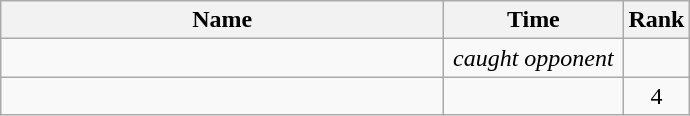<table class="wikitable" style="text-align:center;">
<tr>
<th style="width:18em">Name</th>
<th style="width:7em">Time</th>
<th>Rank</th>
</tr>
<tr>
<td align="left"></td>
<td><em>caught opponent</em></td>
<td></td>
</tr>
<tr>
<td align="left"></td>
<td></td>
<td>4</td>
</tr>
</table>
